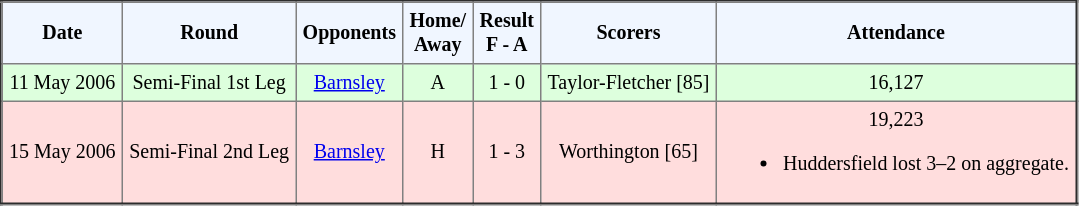<table border="2" cellpadding="4" style="border-collapse:collapse; text-align:center; font-size:smaller;">
<tr style="background:#f0f6ff;">
<th><strong>Date</strong></th>
<th><strong>Round</strong></th>
<th><strong>Opponents</strong></th>
<th><strong>Home/<br>Away</strong></th>
<th><strong>Result<br>F - A</strong></th>
<th><strong>Scorers</strong></th>
<th><strong>Attendance</strong></th>
</tr>
<tr bgcolor="#ddffdd">
<td>11 May 2006</td>
<td>Semi-Final 1st Leg</td>
<td><a href='#'>Barnsley</a></td>
<td>A</td>
<td>1 - 0</td>
<td>Taylor-Fletcher [85]</td>
<td>16,127</td>
</tr>
<tr bgcolor="#ffdddd">
<td>15 May 2006</td>
<td>Semi-Final 2nd Leg</td>
<td><a href='#'>Barnsley</a></td>
<td>H</td>
<td>1 - 3</td>
<td>Worthington [65]</td>
<td>19,223<br><ul><li>Huddersfield lost 3–2 on aggregate.</li></ul></td>
</tr>
</table>
